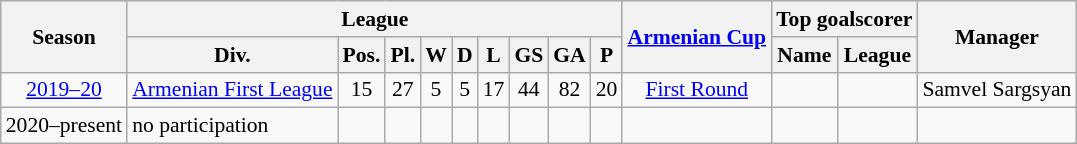<table class="wikitable" align=center cellspacing="0" cellpadding="3" style="border:1px solid #AAAAAA;font-size:90%">
<tr style="background:#efefef;">
<th rowspan="2">Season</th>
<th colspan="9">League</th>
<th rowspan="2"><a href='#'>Armenian Cup</a></th>
<th colspan="2">Top goalscorer</th>
<th rowspan="2">Manager</th>
</tr>
<tr>
<th>Div.</th>
<th>Pos.</th>
<th>Pl.</th>
<th>W</th>
<th>D</th>
<th>L</th>
<th>GS</th>
<th>GA</th>
<th>P</th>
<th>Name</th>
<th>League</th>
</tr>
<tr>
<td align=center><a href='#'>2019–20</a></td>
<td align=left><a href='#'>Armenian First League</a></td>
<td align=center>15</td>
<td align=center>27</td>
<td align=center>5</td>
<td align=center>5</td>
<td align=center>17</td>
<td align=center>44</td>
<td align=center>82</td>
<td align=center>20</td>
<td align=center><a href='#'>First Round</a></td>
<td align=center></td>
<td align=center></td>
<td align=left> Samvel Sargsyan</td>
</tr>
<tr>
<td align=center>2020–present</td>
<td align=left>no participation</td>
<td align=center></td>
<td align=center></td>
<td align=center></td>
<td align=center></td>
<td align=center></td>
<td align=center></td>
<td align=center></td>
<td align=center></td>
<td align=center></td>
<td align=center></td>
<td align=center></td>
<td align=left></td>
</tr>
</table>
